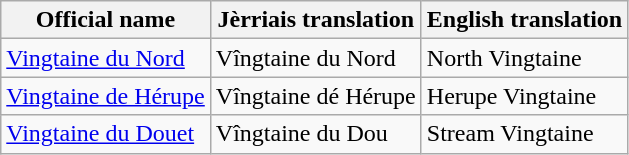<table class="wikitable">
<tr>
<th>Official name</th>
<th>Jèrriais translation</th>
<th>English translation</th>
</tr>
<tr>
<td><a href='#'>Vingtaine du Nord</a></td>
<td>Vîngtaine du Nord</td>
<td>North Vingtaine</td>
</tr>
<tr>
<td><a href='#'>Vingtaine de Hérupe</a></td>
<td>Vîngtaine dé Hérupe</td>
<td>Herupe Vingtaine</td>
</tr>
<tr>
<td><a href='#'>Vingtaine du Douet</a></td>
<td>Vîngtaine du Dou</td>
<td>Stream Vingtaine</td>
</tr>
</table>
